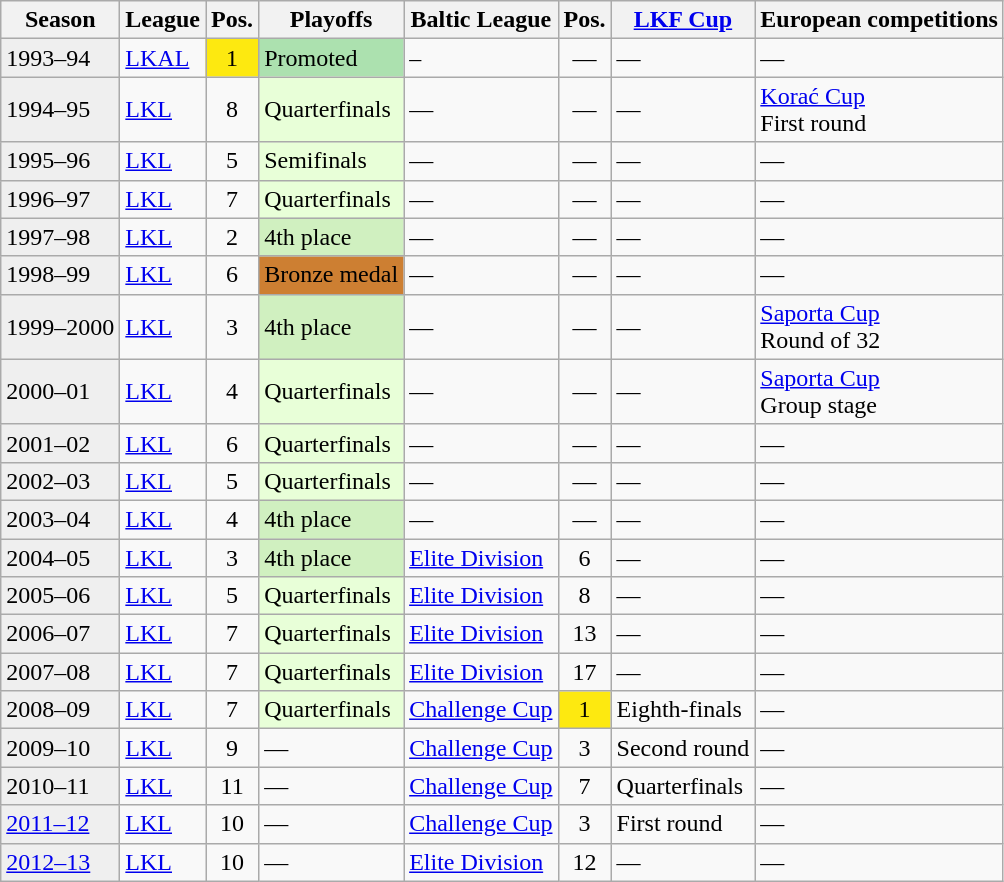<table class="wikitable">
<tr>
<th>Season</th>
<th>League</th>
<th>Pos.</th>
<th>Playoffs</th>
<th>Baltic League</th>
<th>Pos.</th>
<th><a href='#'>LKF Cup</a></th>
<th>European competitions</th>
</tr>
<tr>
<td style="background:#efefef;">1993–94</td>
<td><a href='#'>LKAL</a></td>
<td style="text-align:center; background:#fde910;">1</td>
<td style="background:#ACE1AF">Promoted</td>
<td>–</td>
<td style="text-align:center;">—</td>
<td>—</td>
<td>—</td>
</tr>
<tr>
<td style="background:#efefef;">1994–95</td>
<td><a href='#'>LKL</a></td>
<td style="text-align:center;">8</td>
<td style="background:#e8ffd8;">Quarterfinals</td>
<td>—</td>
<td style="text-align:center;">—</td>
<td>—</td>
<td><a href='#'>Korać Cup</a><br>First round</td>
</tr>
<tr>
<td style="background:#efefef;">1995–96</td>
<td><a href='#'>LKL</a></td>
<td style="text-align:center;">5</td>
<td style="background:#e8ffd8;">Semifinals</td>
<td>—</td>
<td style="text-align:center;">—</td>
<td>—</td>
<td>—</td>
</tr>
<tr>
<td style="background:#efefef;">1996–97</td>
<td><a href='#'>LKL</a></td>
<td style="text-align:center;">7</td>
<td style="background:#e8ffd8;">Quarterfinals</td>
<td>—</td>
<td style="text-align:center;">—</td>
<td>—</td>
<td>—</td>
</tr>
<tr>
<td style="background:#efefef;">1997–98</td>
<td><a href='#'>LKL</a></td>
<td style="text-align:center;">2</td>
<td style="background:#d0f0c0;">4th place</td>
<td>—</td>
<td style="text-align:center;">—</td>
<td>—</td>
<td>—</td>
</tr>
<tr>
<td style="background:#efefef;">1998–99</td>
<td><a href='#'>LKL</a></td>
<td style="text-align:center;">6</td>
<td style="background:#cd7f32;">Bronze medal</td>
<td>—</td>
<td style="text-align:center;">—</td>
<td>—</td>
<td>—</td>
</tr>
<tr>
<td style="background:#efefef;">1999–2000</td>
<td><a href='#'>LKL</a></td>
<td style="text-align:center;">3</td>
<td style="background:#d0f0c0;">4th place</td>
<td>—</td>
<td style="text-align:center;">—</td>
<td>—</td>
<td><a href='#'>Saporta Cup</a><br>Round of 32</td>
</tr>
<tr>
<td style="background:#efefef;">2000–01</td>
<td><a href='#'>LKL</a></td>
<td style="text-align:center;">4</td>
<td style="background:#e8ffd8;">Quarterfinals</td>
<td>—</td>
<td style="text-align:center;">—</td>
<td>—</td>
<td><a href='#'>Saporta Cup</a><br>Group stage</td>
</tr>
<tr>
<td style="background:#efefef;">2001–02</td>
<td><a href='#'>LKL</a></td>
<td style="text-align:center;">6</td>
<td style="background:#e8ffd8;">Quarterfinals</td>
<td>—</td>
<td style="text-align:center;">—</td>
<td>—</td>
<td>—</td>
</tr>
<tr>
<td style="background:#efefef;">2002–03</td>
<td><a href='#'>LKL</a></td>
<td style="text-align:center;">5</td>
<td style="background:#e8ffd8;">Quarterfinals</td>
<td>—</td>
<td style="text-align:center;">—</td>
<td>—</td>
<td>—</td>
</tr>
<tr>
<td style="background:#efefef;">2003–04</td>
<td><a href='#'>LKL</a></td>
<td style="text-align:center;">4</td>
<td style="background:#d0f0c0;">4th place</td>
<td>—</td>
<td style="text-align:center;">—</td>
<td>—</td>
<td>—</td>
</tr>
<tr>
<td style="background:#efefef;">2004–05</td>
<td><a href='#'>LKL</a></td>
<td style="text-align:center;">3</td>
<td style="background:#d0f0c0;">4th place</td>
<td><a href='#'>Elite Division</a></td>
<td style="text-align:center;">6</td>
<td>—</td>
<td>—</td>
</tr>
<tr>
<td style="background:#efefef;">2005–06</td>
<td><a href='#'>LKL</a></td>
<td style="text-align:center;">5</td>
<td style="background:#e8ffd8;">Quarterfinals</td>
<td><a href='#'>Elite Division</a></td>
<td style="text-align:center;">8</td>
<td>—</td>
<td>—</td>
</tr>
<tr>
<td style="background:#efefef;">2006–07</td>
<td><a href='#'>LKL</a></td>
<td style="text-align:center;">7</td>
<td style="background:#e8ffd8;">Quarterfinals</td>
<td><a href='#'>Elite Division</a></td>
<td style="text-align:center;">13</td>
<td>—</td>
<td>—</td>
</tr>
<tr>
<td style="background:#efefef;">2007–08</td>
<td><a href='#'>LKL</a></td>
<td style="text-align:center;">7</td>
<td style="background:#e8ffd8;">Quarterfinals</td>
<td><a href='#'>Elite Division</a></td>
<td style="text-align:center;">17</td>
<td>—</td>
<td>—</td>
</tr>
<tr>
<td style="background:#efefef;">2008–09</td>
<td><a href='#'>LKL</a></td>
<td style="text-align:center;">7</td>
<td style="background:#e8ffd8;">Quarterfinals</td>
<td><a href='#'>Challenge Cup</a></td>
<td style="text-align:center; background:#fde910;">1</td>
<td>Eighth-finals</td>
<td>—</td>
</tr>
<tr>
<td style="background:#efefef;">2009–10</td>
<td><a href='#'>LKL</a></td>
<td style="text-align:center;">9</td>
<td>—</td>
<td><a href='#'>Challenge Cup</a></td>
<td style="text-align:center;">3</td>
<td>Second round</td>
<td>—</td>
</tr>
<tr>
<td style="background:#efefef;">2010–11</td>
<td><a href='#'>LKL</a></td>
<td style="text-align:center;">11</td>
<td>—</td>
<td><a href='#'>Challenge Cup</a></td>
<td style="text-align:center;">7</td>
<td>Quarterfinals</td>
<td>—</td>
</tr>
<tr>
<td style="background:#efefef;"><a href='#'>2011–12</a></td>
<td><a href='#'>LKL</a></td>
<td style="text-align:center;">10</td>
<td>—</td>
<td><a href='#'>Challenge Cup</a></td>
<td style="text-align:center;">3</td>
<td>First round</td>
<td>—</td>
</tr>
<tr>
<td style="background:#efefef;"><a href='#'>2012–13</a></td>
<td><a href='#'>LKL</a></td>
<td style="text-align:center;">10</td>
<td>—</td>
<td><a href='#'>Elite Division</a></td>
<td style="text-align:center;">12</td>
<td>—</td>
<td>—</td>
</tr>
</table>
